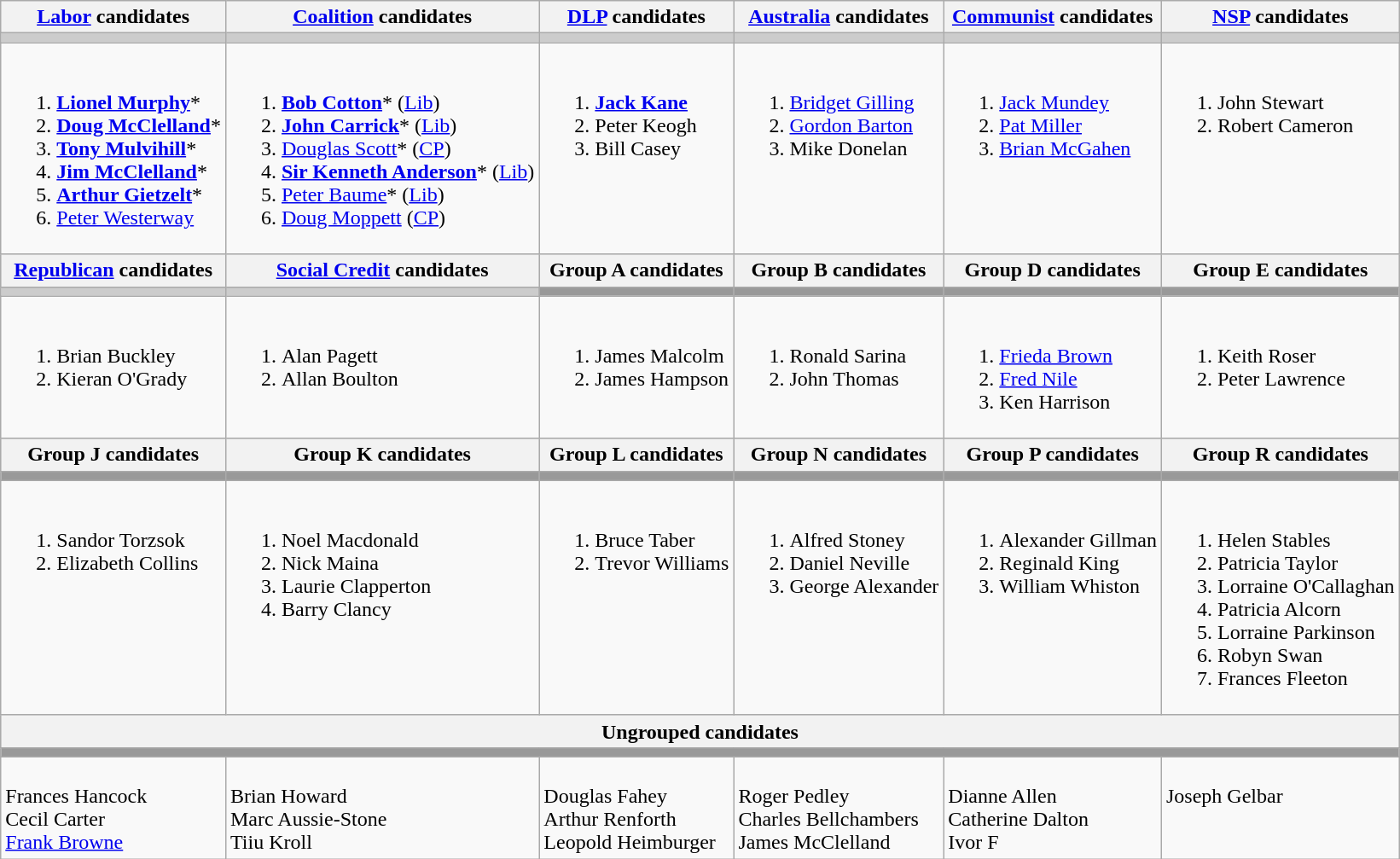<table class="wikitable">
<tr>
<th><a href='#'>Labor</a> candidates</th>
<th><a href='#'>Coalition</a> candidates</th>
<th><a href='#'>DLP</a> candidates</th>
<th><a href='#'>Australia</a> candidates</th>
<th><a href='#'>Communist</a> candidates</th>
<th><a href='#'>NSP</a> candidates</th>
</tr>
<tr bgcolor="#cccccc">
<td></td>
<td></td>
<td></td>
<td></td>
<td></td>
<td></td>
</tr>
<tr>
<td><br><ol><li><strong><a href='#'>Lionel Murphy</a></strong>*</li><li><strong><a href='#'>Doug McClelland</a></strong>*</li><li><strong><a href='#'>Tony Mulvihill</a></strong>*</li><li><strong><a href='#'>Jim McClelland</a></strong>*</li><li><strong><a href='#'>Arthur Gietzelt</a></strong>*</li><li><a href='#'>Peter Westerway</a></li></ol></td>
<td><br><ol><li><strong><a href='#'>Bob Cotton</a></strong>* (<a href='#'>Lib</a>)</li><li><strong><a href='#'>John Carrick</a></strong>* (<a href='#'>Lib</a>)</li><li><a href='#'>Douglas Scott</a>* (<a href='#'>CP</a>)</li><li><strong><a href='#'>Sir Kenneth Anderson</a></strong>* (<a href='#'>Lib</a>)</li><li><a href='#'>Peter Baume</a>* (<a href='#'>Lib</a>)</li><li><a href='#'>Doug Moppett</a> (<a href='#'>CP</a>)</li></ol></td>
<td valign=top><br><ol><li><strong><a href='#'>Jack Kane</a></strong></li><li>Peter Keogh</li><li>Bill Casey</li></ol></td>
<td valign=top><br><ol><li><a href='#'>Bridget Gilling</a></li><li><a href='#'>Gordon Barton</a></li><li>Mike Donelan</li></ol></td>
<td valign=top><br><ol><li><a href='#'>Jack Mundey</a></li><li><a href='#'>Pat Miller</a></li><li><a href='#'>Brian McGahen</a></li></ol></td>
<td valign=top><br><ol><li>John Stewart</li><li>Robert Cameron</li></ol></td>
</tr>
<tr bgcolor="#cccccc">
<th><a href='#'>Republican</a> candidates</th>
<th><a href='#'>Social Credit</a> candidates</th>
<th>Group A candidates</th>
<th>Group B candidates</th>
<th>Group D candidates</th>
<th>Group E candidates</th>
</tr>
<tr bgcolor="#cccccc">
<td></td>
<td></td>
<td bgcolor="#999999"></td>
<td bgcolor="#999999"></td>
<td bgcolor="#999999"></td>
<td bgcolor="#999999"></td>
</tr>
<tr>
<td valign=top><br><ol><li>Brian Buckley</li><li>Kieran O'Grady</li></ol></td>
<td valign=top><br><ol><li>Alan Pagett</li><li>Allan Boulton</li></ol></td>
<td valign=top><br><ol><li>James Malcolm</li><li>James Hampson</li></ol></td>
<td valign=top><br><ol><li>Ronald Sarina</li><li>John Thomas</li></ol></td>
<td valign=top><br><ol><li><a href='#'>Frieda Brown</a></li><li><a href='#'>Fred Nile</a></li><li>Ken Harrison</li></ol></td>
<td valign=top><br><ol><li>Keith Roser</li><li>Peter Lawrence</li></ol></td>
</tr>
<tr bgcolor="#cccccc">
<th>Group J candidates</th>
<th>Group K candidates</th>
<th>Group L candidates</th>
<th>Group N candidates</th>
<th>Group P candidates</th>
<th>Group R candidates</th>
</tr>
<tr bgcolor="#cccccc">
<td bgcolor="#999999"></td>
<td bgcolor="#999999"></td>
<td bgcolor="#999999"></td>
<td bgcolor="#999999"></td>
<td bgcolor="#999999"></td>
<td bgcolor="#999999"></td>
</tr>
<tr>
<td valign=top><br><ol><li>Sandor Torzsok</li><li>Elizabeth Collins</li></ol></td>
<td valign=top><br><ol><li>Noel Macdonald</li><li>Nick Maina</li><li>Laurie Clapperton</li><li>Barry Clancy</li></ol></td>
<td valign=top><br><ol><li>Bruce Taber</li><li>Trevor Williams</li></ol></td>
<td valign=top><br><ol><li>Alfred Stoney</li><li>Daniel Neville</li><li>George Alexander</li></ol></td>
<td valign=top><br><ol><li>Alexander Gillman</li><li>Reginald King</li><li>William Whiston</li></ol></td>
<td valign=top><br><ol><li>Helen Stables</li><li>Patricia Taylor</li><li>Lorraine O'Callaghan</li><li>Patricia Alcorn</li><li>Lorraine Parkinson</li><li>Robyn Swan</li><li>Frances Fleeton</li></ol></td>
</tr>
<tr bgcolor="#cccccc">
<th colspan="6">Ungrouped candidates</th>
</tr>
<tr bgcolor="#cccccc">
<td colspan="6" bgcolor="#999999"></td>
</tr>
<tr>
<td valign=top><br>Frances Hancock<br>
Cecil Carter<br>
<a href='#'>Frank Browne</a></td>
<td valign=top><br>Brian Howard<br>
Marc Aussie-Stone<br>
Tiiu Kroll</td>
<td valign=top><br>Douglas Fahey<br>
Arthur Renforth<br>
Leopold Heimburger</td>
<td valign=top><br>Roger Pedley<br>
Charles Bellchambers<br>
James McClelland</td>
<td valign=top><br>Dianne Allen<br>
Catherine Dalton<br>
Ivor F</td>
<td valign=top><br>Joseph Gelbar</td>
</tr>
</table>
